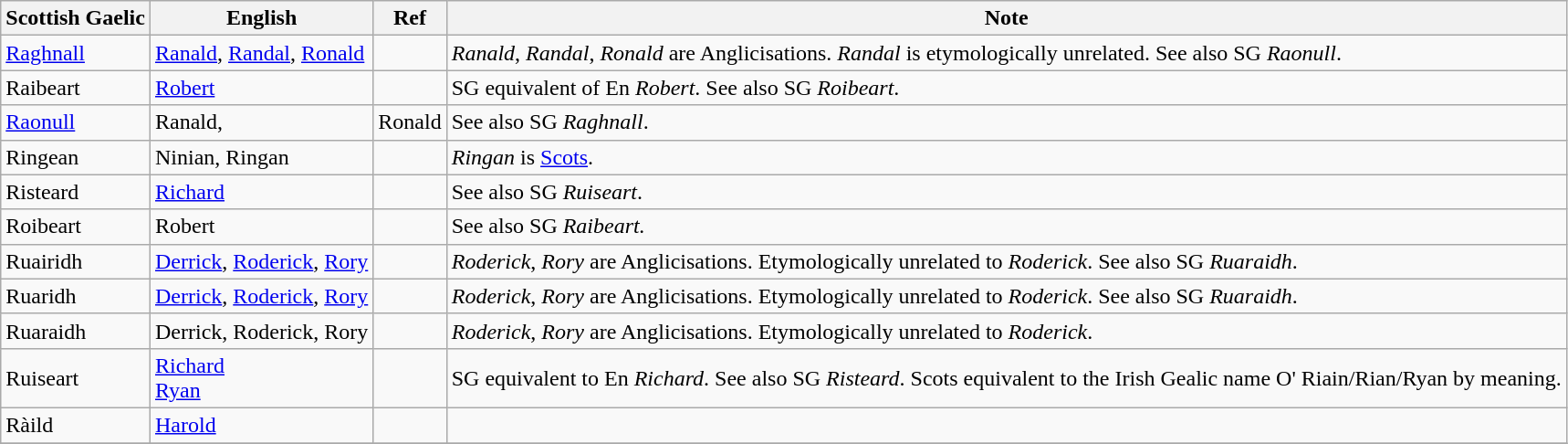<table class="wikitable sortable">
<tr>
<th><strong>Scottish Gaelic</strong></th>
<th><strong>English</strong></th>
<th><strong>Ref</strong></th>
<th><strong>Note</strong></th>
</tr>
<tr>
<td><a href='#'>Raghnall</a></td>
<td><a href='#'>Ranald</a>, <a href='#'>Randal</a>, <a href='#'>Ronald</a></td>
<td></td>
<td><em>Ranald</em>, <em>Randal</em>, <em>Ronald</em> are Anglicisations. <em>Randal</em> is etymologically unrelated. See also SG <em>Raonull</em>.</td>
</tr>
<tr>
<td>Raibeart</td>
<td><a href='#'>Robert</a></td>
<td></td>
<td>SG equivalent of En <em>Robert</em>. See also SG <em>Roibeart</em>.</td>
</tr>
<tr>
<td><a href='#'>Raonull</a></td>
<td>Ranald,</td>
<td>Ronald</td>
<td>See also SG <em>Raghnall</em>.</td>
</tr>
<tr>
<td>Ringean</td>
<td>Ninian, Ringan</td>
<td></td>
<td><em>Ringan</em> is <a href='#'>Scots</a>.</td>
</tr>
<tr>
<td>Risteard</td>
<td><a href='#'>Richard</a></td>
<td></td>
<td>See also SG <em>Ruiseart</em>.</td>
</tr>
<tr>
<td>Roibeart</td>
<td>Robert</td>
<td></td>
<td>See also SG <em>Raibeart.</em></td>
</tr>
<tr>
<td>Ruairidh</td>
<td><a href='#'>Derrick</a>, <a href='#'>Roderick</a>, <a href='#'>Rory</a></td>
<td></td>
<td><em>Roderick</em>, <em>Rory</em> are Anglicisations. Etymologically unrelated to <em>Roderick</em>. See also SG <em>Ruaraidh</em>.</td>
</tr>
<tr>
<td>Ruaridh</td>
<td><a href='#'>Derrick</a>, <a href='#'>Roderick</a>, <a href='#'>Rory</a></td>
<td></td>
<td><em>Roderick</em>, <em>Rory</em> are Anglicisations. Etymologically unrelated to <em>Roderick</em>. See also SG <em>Ruaraidh</em>.</td>
</tr>
<tr>
<td>Ruaraidh</td>
<td>Derrick, Roderick, Rory</td>
<td></td>
<td><em>Roderick</em>, <em>Rory</em> are Anglicisations. Etymologically unrelated to <em>Roderick</em>.</td>
</tr>
<tr>
<td>Ruiseart</td>
<td><a href='#'>Richard</a><br><a href='#'>Ryan</a></td>
<td></td>
<td>SG equivalent to En <em>Richard</em>. See also SG <em>Risteard</em>. Scots equivalent to the Irish Gealic name O' Riain/Rian/Ryan by meaning.</td>
</tr>
<tr>
<td>Ràild</td>
<td><a href='#'>Harold</a></td>
<td></td>
<td></td>
</tr>
<tr>
</tr>
</table>
